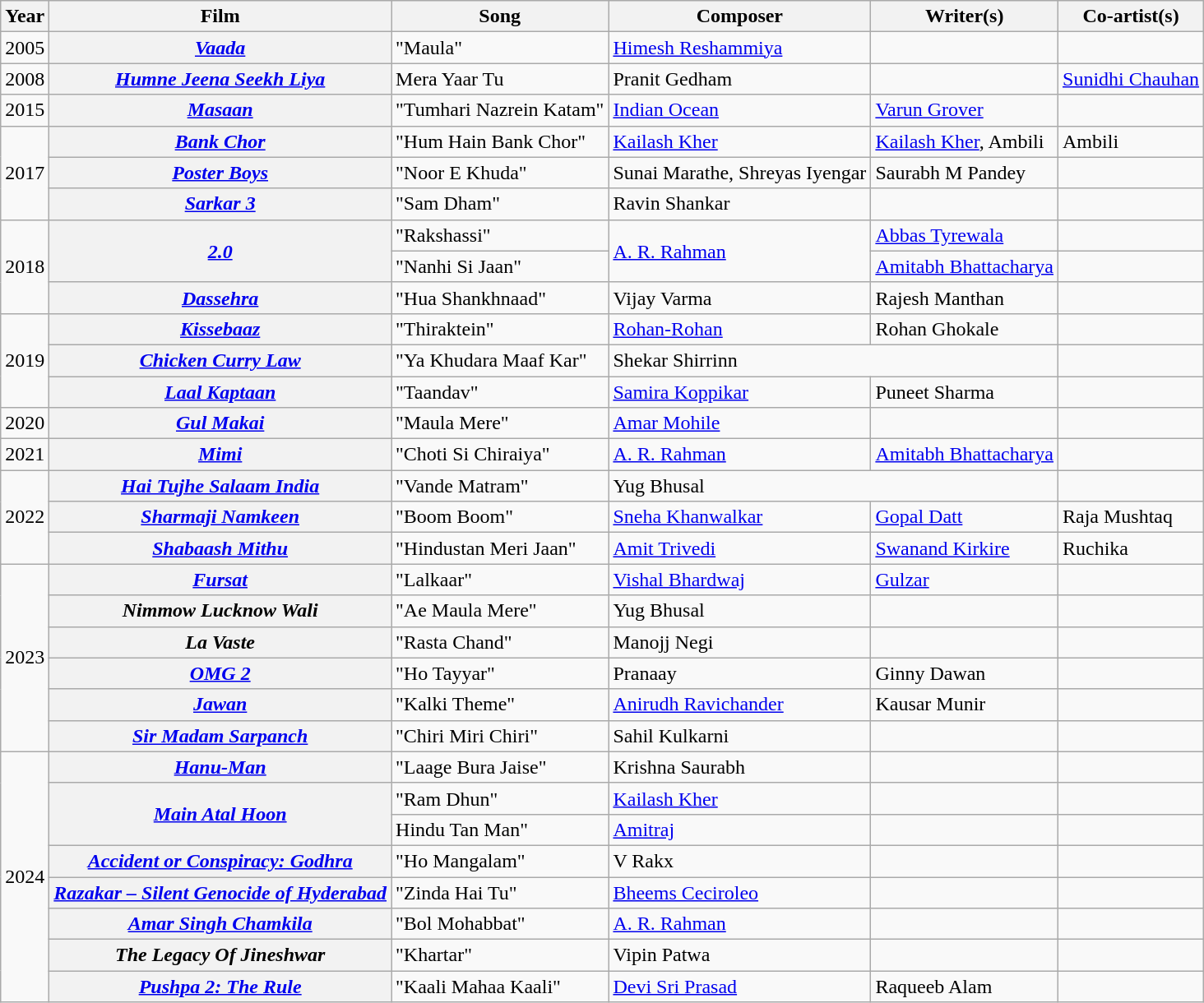<table class="wikitable sortable">
<tr>
<th>Year</th>
<th>Film</th>
<th>Song</th>
<th>Composer</th>
<th>Writer(s)</th>
<th>Co-artist(s)</th>
</tr>
<tr>
<td>2005</td>
<th><em><a href='#'>Vaada</a></em></th>
<td>"Maula"</td>
<td><a href='#'>Himesh Reshammiya</a></td>
<td></td>
<td></td>
</tr>
<tr>
<td>2008</td>
<th><em><a href='#'>Humne Jeena Seekh Liya</a></em></th>
<td>Mera Yaar Tu</td>
<td>Pranit Gedham</td>
<td></td>
<td><a href='#'>Sunidhi Chauhan</a></td>
</tr>
<tr>
<td>2015</td>
<th><em><a href='#'>Masaan</a></em></th>
<td>"Tumhari Nazrein Katam"</td>
<td><a href='#'>Indian Ocean</a></td>
<td><a href='#'>Varun Grover</a></td>
<td></td>
</tr>
<tr>
<td rowspan="3">2017</td>
<th><em><a href='#'>Bank Chor</a></em></th>
<td>"Hum Hain Bank Chor"</td>
<td><a href='#'>Kailash Kher</a></td>
<td><a href='#'>Kailash Kher</a>, Ambili</td>
<td>Ambili</td>
</tr>
<tr>
<th><em><a href='#'>Poster Boys</a></em></th>
<td>"Noor E Khuda"</td>
<td>Sunai Marathe, Shreyas Iyengar</td>
<td>Saurabh M Pandey</td>
<td></td>
</tr>
<tr>
<th><em><a href='#'>Sarkar 3</a></em></th>
<td>"Sam Dham"</td>
<td>Ravin Shankar</td>
<td></td>
<td></td>
</tr>
<tr>
<td rowspan="3">2018</td>
<th rowspan="2"><a href='#'><em>2.0</em></a></th>
<td>"Rakshassi"</td>
<td rowspan="2"><a href='#'>A. R. Rahman</a></td>
<td><a href='#'>Abbas Tyrewala</a></td>
<td></td>
</tr>
<tr>
<td>"Nanhi Si Jaan"</td>
<td><a href='#'>Amitabh Bhattacharya</a></td>
<td></td>
</tr>
<tr>
<th><em><a href='#'>Dassehra</a></em></th>
<td>"Hua Shankhnaad"</td>
<td>Vijay Varma</td>
<td>Rajesh Manthan</td>
<td></td>
</tr>
<tr>
<td rowspan="3">2019</td>
<th><em><a href='#'>Kissebaaz</a></em></th>
<td>"Thiraktein"</td>
<td><a href='#'>Rohan-Rohan</a></td>
<td>Rohan Ghokale</td>
<td></td>
</tr>
<tr>
<th><em><a href='#'>Chicken Curry Law</a></em></th>
<td>"Ya Khudara Maaf Kar"</td>
<td colspan="2">Shekar Shirrinn</td>
<td></td>
</tr>
<tr>
<th><em><a href='#'>Laal Kaptaan</a></em></th>
<td>"Taandav"</td>
<td><a href='#'>Samira Koppikar</a></td>
<td>Puneet Sharma</td>
<td></td>
</tr>
<tr>
<td>2020</td>
<th><em><a href='#'>Gul Makai</a></em></th>
<td>"Maula Mere"</td>
<td><a href='#'>Amar Mohile</a></td>
<td></td>
<td></td>
</tr>
<tr>
<td>2021</td>
<th><em><a href='#'>Mimi</a></em></th>
<td>"Choti Si Chiraiya"</td>
<td><a href='#'>A. R. Rahman</a></td>
<td><a href='#'>Amitabh Bhattacharya</a></td>
<td></td>
</tr>
<tr>
<td rowspan="3">2022</td>
<th><em><a href='#'>Hai Tujhe Salaam India</a></em></th>
<td>"Vande Matram"</td>
<td colspan="2">Yug Bhusal</td>
<td></td>
</tr>
<tr>
<th><em><a href='#'>Sharmaji Namkeen</a></em></th>
<td>"Boom Boom"</td>
<td><a href='#'>Sneha Khanwalkar</a></td>
<td><a href='#'>Gopal Datt</a></td>
<td>Raja Mushtaq</td>
</tr>
<tr>
<th><em><a href='#'>Shabaash Mithu</a></em></th>
<td>"Hindustan Meri Jaan"</td>
<td><a href='#'>Amit Trivedi</a></td>
<td><a href='#'>Swanand Kirkire</a></td>
<td>Ruchika</td>
</tr>
<tr>
<td rowspan="6">2023</td>
<th><em><a href='#'>Fursat</a></em></th>
<td>"Lalkaar"</td>
<td><a href='#'>Vishal Bhardwaj</a></td>
<td><a href='#'>Gulzar</a></td>
<td></td>
</tr>
<tr>
<th><em>Nimmow Lucknow Wali</em></th>
<td>"Ae Maula Mere"</td>
<td>Yug Bhusal</td>
<td></td>
<td></td>
</tr>
<tr>
<th><em>La Vaste</em></th>
<td>"Rasta Chand"</td>
<td>Manojj Negi</td>
<td></td>
<td></td>
</tr>
<tr>
<th><em><a href='#'>OMG 2</a></em></th>
<td>"Ho Tayyar"</td>
<td>Pranaay</td>
<td>Ginny Dawan</td>
<td></td>
</tr>
<tr>
<th><a href='#'><em>Jawan</em></a></th>
<td>"Kalki Theme"</td>
<td><a href='#'>Anirudh Ravichander</a></td>
<td>Kausar Munir</td>
<td></td>
</tr>
<tr>
<th><em><a href='#'>Sir Madam Sarpanch</a></em></th>
<td>"Chiri Miri Chiri"</td>
<td>Sahil Kulkarni</td>
<td></td>
<td></td>
</tr>
<tr>
<td rowspan="8">2024</td>
<th><em><a href='#'>Hanu-Man</a></em></th>
<td>"Laage Bura Jaise"</td>
<td>Krishna Saurabh</td>
<td></td>
<td></td>
</tr>
<tr>
<th rowspan="2"><em><a href='#'>Main Atal Hoon</a></em></th>
<td>"Ram Dhun"</td>
<td><a href='#'>Kailash Kher</a></td>
<td></td>
<td></td>
</tr>
<tr>
<td>Hindu Tan Man"</td>
<td><a href='#'>Amitraj</a></td>
<td></td>
<td></td>
</tr>
<tr>
<th><em><a href='#'>Accident or Conspiracy: Godhra</a></em></th>
<td>"Ho Mangalam"</td>
<td>V Rakx</td>
<td></td>
<td></td>
</tr>
<tr>
<th><em><a href='#'>Razakar – Silent Genocide of Hyderabad</a></em></th>
<td>"Zinda Hai Tu"</td>
<td><a href='#'>Bheems Ceciroleo</a></td>
<td></td>
<td></td>
</tr>
<tr>
<th><a href='#'><em>Amar Singh Chamkila</em></a></th>
<td>"Bol Mohabbat"</td>
<td><a href='#'>A. R. Rahman</a></td>
<td></td>
<td></td>
</tr>
<tr>
<th><em>The Legacy Of Jineshwar</em></th>
<td>"Khartar"</td>
<td>Vipin Patwa</td>
<td></td>
<td></td>
</tr>
<tr>
<th><em><a href='#'>Pushpa 2: The Rule</a></em></th>
<td>"Kaali Mahaa Kaali"</td>
<td><a href='#'>Devi Sri Prasad</a></td>
<td>Raqueeb Alam</td>
<td></td>
</tr>
</table>
